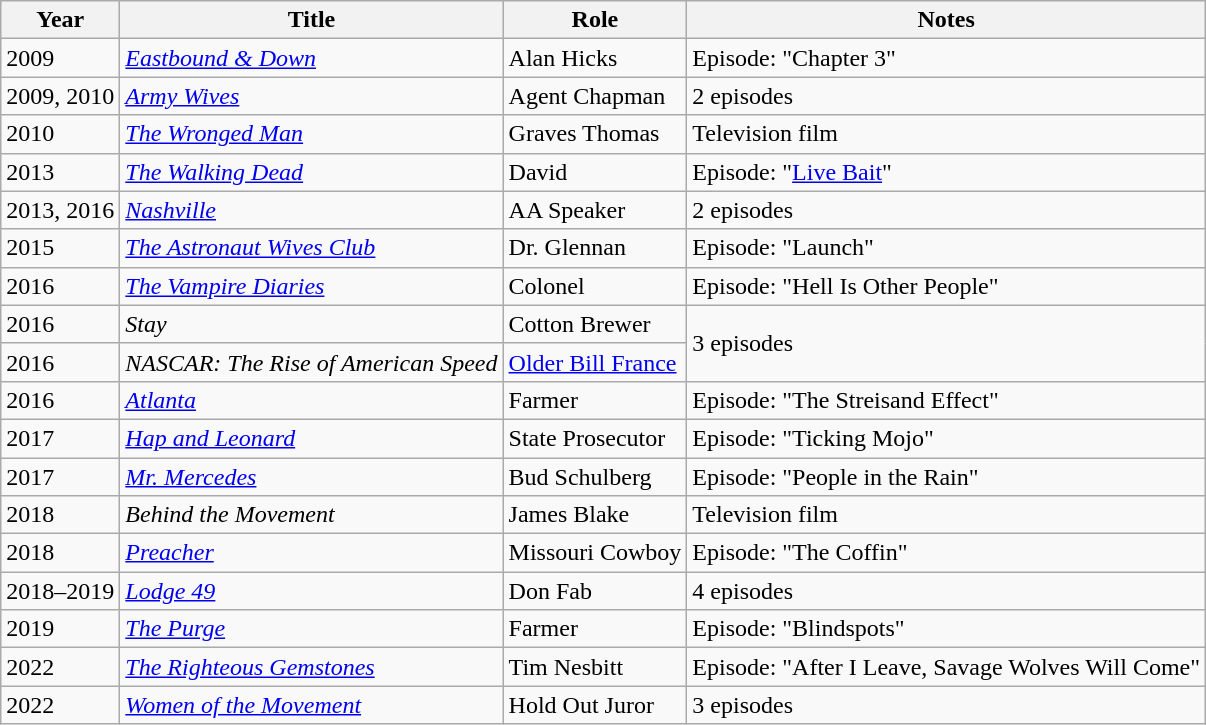<table class="wikitable sortable">
<tr>
<th>Year</th>
<th>Title</th>
<th>Role</th>
<th>Notes</th>
</tr>
<tr>
<td>2009</td>
<td><em><a href='#'>Eastbound & Down</a></em></td>
<td>Alan Hicks</td>
<td>Episode: "Chapter 3"</td>
</tr>
<tr>
<td>2009, 2010</td>
<td><em><a href='#'>Army Wives</a></em></td>
<td>Agent Chapman</td>
<td>2 episodes</td>
</tr>
<tr>
<td>2010</td>
<td><em><a href='#'>The Wronged Man</a></em></td>
<td>Graves Thomas</td>
<td>Television film</td>
</tr>
<tr>
<td>2013</td>
<td><a href='#'><em>The Walking Dead</em></a></td>
<td>David</td>
<td>Episode: "<a href='#'>Live Bait</a>"</td>
</tr>
<tr>
<td>2013, 2016</td>
<td><a href='#'><em>Nashville</em></a></td>
<td>AA Speaker</td>
<td>2 episodes</td>
</tr>
<tr>
<td>2015</td>
<td><em><a href='#'>The Astronaut Wives Club</a></em></td>
<td>Dr. Glennan</td>
<td>Episode: "Launch"</td>
</tr>
<tr>
<td>2016</td>
<td><em><a href='#'>The Vampire Diaries</a></em></td>
<td>Colonel</td>
<td>Episode: "Hell Is Other People"</td>
</tr>
<tr>
<td>2016</td>
<td><em>Stay</em></td>
<td>Cotton Brewer</td>
<td rowspan="2">3 episodes</td>
</tr>
<tr>
<td>2016</td>
<td><em>NASCAR: The Rise of American Speed</em></td>
<td><a href='#'>Older Bill France</a></td>
</tr>
<tr>
<td>2016</td>
<td><a href='#'><em>Atlanta</em></a></td>
<td>Farmer</td>
<td>Episode: "The Streisand Effect"</td>
</tr>
<tr>
<td>2017</td>
<td><a href='#'><em>Hap and Leonard</em></a></td>
<td>State Prosecutor</td>
<td>Episode: "Ticking Mojo"</td>
</tr>
<tr>
<td>2017</td>
<td><a href='#'><em>Mr. Mercedes</em></a></td>
<td>Bud Schulberg</td>
<td>Episode: "People in the Rain"</td>
</tr>
<tr>
<td>2018</td>
<td><em>Behind the Movement</em></td>
<td>James Blake</td>
<td>Television film</td>
</tr>
<tr>
<td>2018</td>
<td><a href='#'><em>Preacher</em></a></td>
<td>Missouri Cowboy</td>
<td>Episode: "The Coffin"</td>
</tr>
<tr>
<td>2018–2019</td>
<td><em><a href='#'>Lodge 49</a></em></td>
<td>Don Fab</td>
<td>4 episodes</td>
</tr>
<tr>
<td>2019</td>
<td><a href='#'><em>The Purge</em></a></td>
<td>Farmer</td>
<td>Episode: "Blindspots"</td>
</tr>
<tr>
<td>2022</td>
<td><em><a href='#'>The Righteous Gemstones</a></em></td>
<td>Tim Nesbitt</td>
<td>Episode: "After I Leave, Savage Wolves Will Come"</td>
</tr>
<tr>
<td>2022</td>
<td><em><a href='#'>Women of the Movement</a></em></td>
<td>Hold Out Juror</td>
<td>3 episodes</td>
</tr>
</table>
